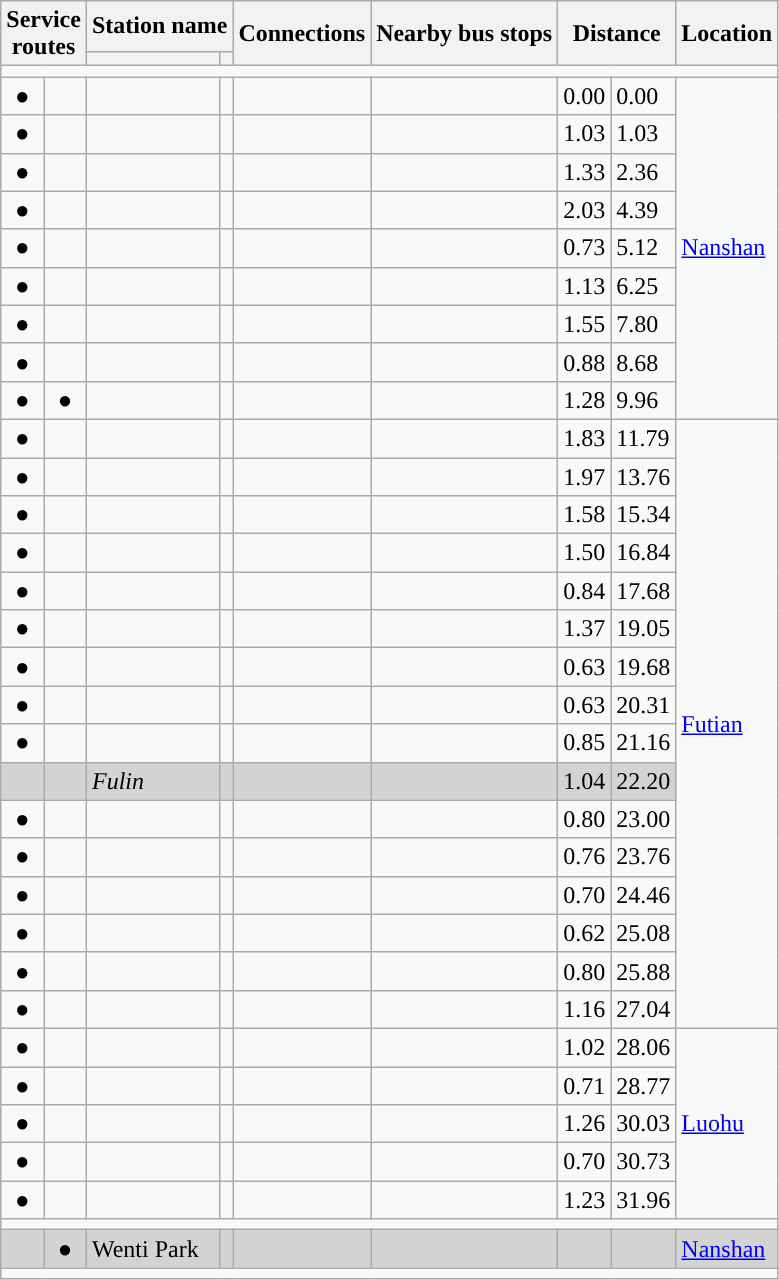<table class="wikitable">
<tr>
<th rowspan="2" colspan="2">Service<br>routes</th>
<th colspan="2">Station name</th>
<th rowspan="2">Connections</th>
<th rowspan="2">Nearby bus stops</th>
<th colspan="2" rowspan="2">Distance<br></th>
<th rowspan="2">Location</th>
</tr>
<tr>
<th></th>
<th></th>
</tr>
<tr style="background:#">
<td colspan="9"></td>
</tr>
<tr>
<td align="center">●</td>
<td align="center"></td>
<td></td>
<td></td>
<td></td>
<td></td>
<td>0.00</td>
<td>0.00</td>
<td bgcolor=#F8F9FA rowspan="9"><a href='#'>Nanshan</a></td>
</tr>
<tr>
<td align="center">●</td>
<td align="center"></td>
<td></td>
<td></td>
<td></td>
<td></td>
<td>1.03</td>
<td>1.03</td>
</tr>
<tr>
<td align="center">●</td>
<td align="center"></td>
<td></td>
<td></td>
<td></td>
<td></td>
<td>1.33</td>
<td>2.36</td>
</tr>
<tr>
<td align="center">●</td>
<td align="center"></td>
<td></td>
<td></td>
<td> </td>
<td></td>
<td>2.03</td>
<td>4.39</td>
</tr>
<tr>
<td align="center">●</td>
<td align="center"></td>
<td></td>
<td></td>
<td></td>
<td></td>
<td>0.73</td>
<td>5.12</td>
</tr>
<tr>
<td align="center">●</td>
<td align="center"></td>
<td></td>
<td></td>
<td></td>
<td></td>
<td>1.13</td>
<td>6.25</td>
</tr>
<tr>
<td align="center">●</td>
<td align="center"></td>
<td></td>
<td></td>
<td></td>
<td></td>
<td>1.55</td>
<td>7.80</td>
</tr>
<tr>
<td align="center">●</td>
<td align="center"></td>
<td></td>
<td></td>
<td></td>
<td></td>
<td>0.88</td>
<td>8.68</td>
</tr>
<tr>
<td align="center">●</td>
<td align="center">●</td>
<td></td>
<td></td>
<td></td>
<td></td>
<td>1.28</td>
<td>9.96</td>
</tr>
<tr>
<td align="center">●</td>
<td align="center"></td>
<td></td>
<td></td>
<td> </td>
<td></td>
<td>1.83</td>
<td>11.79</td>
<td rowspan="16"><a href='#'>Futian</a></td>
</tr>
<tr>
<td align="center">●</td>
<td align="center"></td>
<td></td>
<td></td>
<td></td>
<td></td>
<td>1.97</td>
<td>13.76</td>
</tr>
<tr>
<td align="center">●</td>
<td align="center"></td>
<td></td>
<td></td>
<td>  </td>
<td></td>
<td>1.58</td>
<td>15.34</td>
</tr>
<tr>
<td align="center">●</td>
<td align="center"></td>
<td></td>
<td></td>
<td></td>
<td></td>
<td>1.50</td>
<td>16.84</td>
</tr>
<tr>
<td align="center">●</td>
<td align="center"></td>
<td></td>
<td></td>
<td></td>
<td></td>
<td>0.84</td>
<td>17.68</td>
</tr>
<tr>
<td align="center">●</td>
<td align="center"></td>
<td></td>
<td></td>
<td></td>
<td></td>
<td>1.37</td>
<td>19.05</td>
</tr>
<tr>
<td align="center">●</td>
<td align="center"></td>
<td></td>
<td></td>
<td></td>
<td></td>
<td>0.63</td>
<td>19.68</td>
</tr>
<tr>
<td align="center">●</td>
<td align="center"></td>
<td></td>
<td></td>
<td> </td>
<td></td>
<td>0.63</td>
<td>20.31</td>
</tr>
<tr>
<td align="center">●</td>
<td align="center"></td>
<td></td>
<td></td>
<td></td>
<td></td>
<td>0.85</td>
<td>21.16</td>
</tr>
<tr bgcolor="lightgrey">
<td align="center"></td>
<td align="center"></td>
<td><em>Fulin</em></td>
<td></td>
<td></td>
<td></td>
<td>1.04</td>
<td>22.20</td>
</tr>
<tr>
<td align="center">●</td>
<td align="center"></td>
<td></td>
<td></td>
<td></td>
<td></td>
<td>0.80</td>
<td>23.00</td>
</tr>
<tr>
<td align="center">●</td>
<td align="center"></td>
<td></td>
<td></td>
<td></td>
<td></td>
<td>0.76</td>
<td>23.76</td>
</tr>
<tr>
<td align="center">●</td>
<td align="center"></td>
<td></td>
<td></td>
<td> </td>
<td></td>
<td>0.70</td>
<td>24.46</td>
</tr>
<tr>
<td align="center">●</td>
<td align="center"></td>
<td></td>
<td></td>
<td></td>
<td></td>
<td>0.62</td>
<td>25.08</td>
</tr>
<tr>
<td align="center">●</td>
<td align="center"></td>
<td></td>
<td></td>
<td></td>
<td></td>
<td>0.80</td>
<td>25.88</td>
</tr>
<tr>
<td align="center">●</td>
<td align="center"></td>
<td></td>
<td></td>
<td></td>
<td></td>
<td>1.16</td>
<td>27.04</td>
</tr>
<tr>
<td align="center">●</td>
<td align="center"></td>
<td></td>
<td></td>
<td></td>
<td></td>
<td>1.02</td>
<td>28.06</td>
<td rowspan="5"><a href='#'>Luohu</a></td>
</tr>
<tr>
<td align="center">●</td>
<td align="center"></td>
<td></td>
<td></td>
<td></td>
<td></td>
<td>0.71</td>
<td>28.77</td>
</tr>
<tr>
<td align="center">●</td>
<td align="center"></td>
<td></td>
<td></td>
<td></td>
<td></td>
<td>1.26</td>
<td>30.03</td>
</tr>
<tr>
<td align="center">●</td>
<td align="center"></td>
<td></td>
<td></td>
<td></td>
<td></td>
<td>0.70</td>
<td>30.73</td>
</tr>
<tr>
<td align="center">●</td>
<td align="center"></td>
<td></td>
<td></td>
<td></td>
<td></td>
<td>1.23</td>
<td>31.96</td>
</tr>
<tr style="background:#">
<td colspan="9"></td>
</tr>
<tr bgcolor="lightgrey">
<td align="center"></td>
<td align="center">●</td>
<td>Wenti Park</td>
<td></td>
<td align="center"></td>
<td align="center"></td>
<td></td>
<td></td>
<td><a href='#'>Nanshan</a></td>
</tr>
<tr style="background:#">
<td colspan="9"></td>
</tr>
</table>
